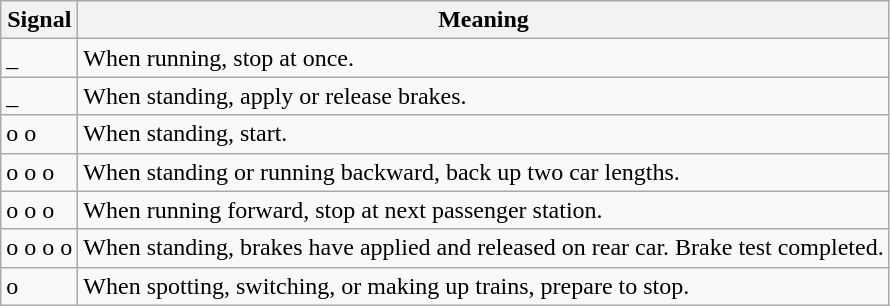<table class=wikitable>
<tr>
<th>Signal</th>
<th>Meaning</th>
</tr>
<tr>
<td>_</td>
<td>When running, stop at once.</td>
</tr>
<tr>
<td>_</td>
<td>When standing, apply or release brakes.</td>
</tr>
<tr>
<td>o o</td>
<td>When standing, start.</td>
</tr>
<tr>
<td>o o o</td>
<td>When standing or running backward, back up two car lengths.</td>
</tr>
<tr>
<td>o o o</td>
<td>When running forward, stop at next passenger station.</td>
</tr>
<tr>
<td>o o o o</td>
<td>When standing, brakes have applied and released on rear car.  Brake test completed.</td>
</tr>
<tr>
<td>o</td>
<td>When spotting, switching, or making up trains, prepare to stop.</td>
</tr>
</table>
